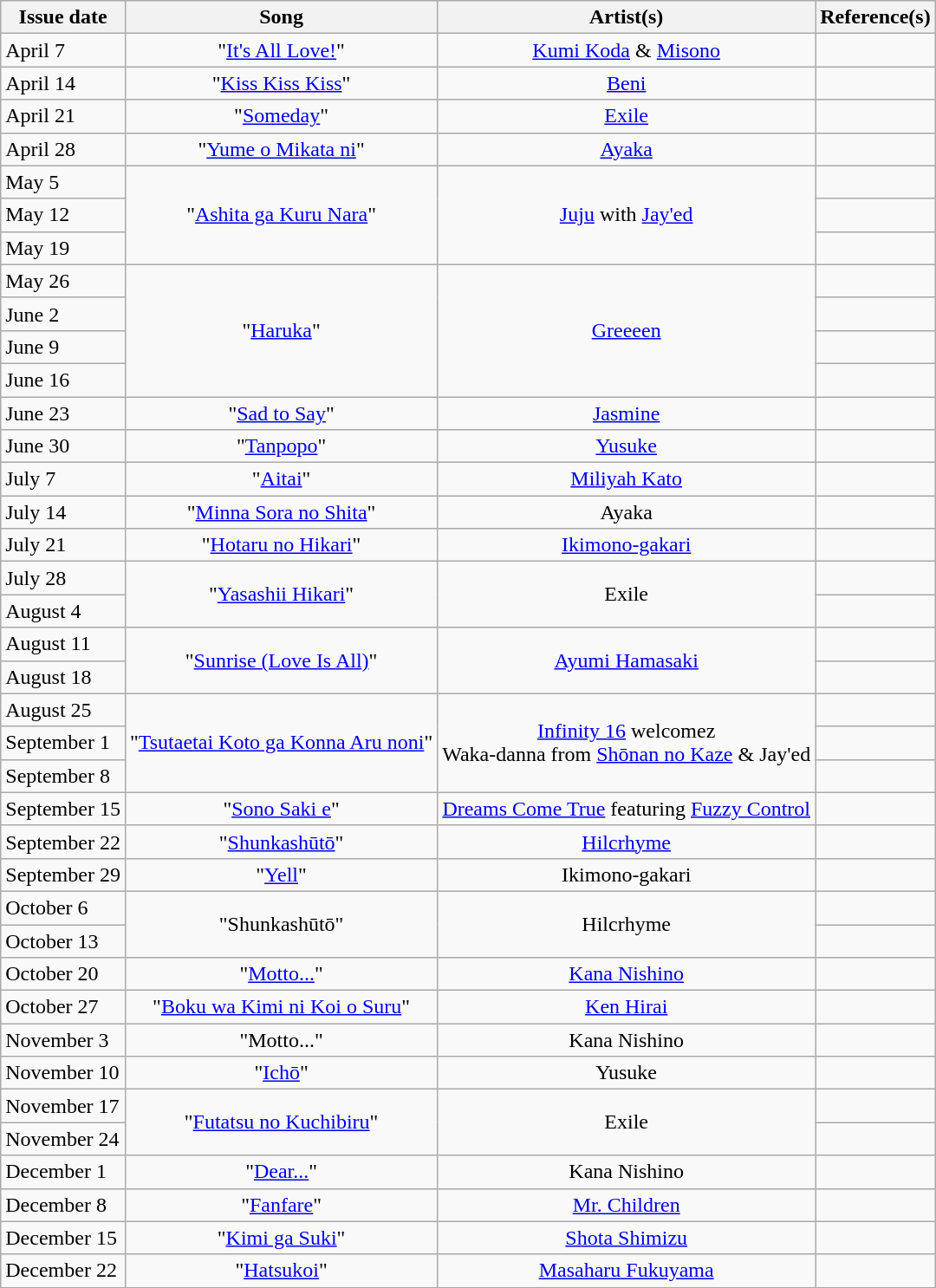<table class="wikitable">
<tr>
<th>Issue date</th>
<th>Song</th>
<th>Artist(s)</th>
<th>Reference(s)</th>
</tr>
<tr>
<td>April 7</td>
<td style="text-align: center;">"<a href='#'>It's All Love!</a>"</td>
<td style="text-align: center;"><a href='#'>Kumi Koda</a> & <a href='#'>Misono</a></td>
<td style="text-align: center;"></td>
</tr>
<tr>
<td>April 14</td>
<td style="text-align: center;">"<a href='#'>Kiss Kiss Kiss</a>"</td>
<td style="text-align: center;"><a href='#'>Beni</a></td>
<td style="text-align: center;"></td>
</tr>
<tr>
<td>April 21</td>
<td style="text-align: center;">"<a href='#'>Someday</a>"</td>
<td style="text-align: center;"><a href='#'>Exile</a></td>
<td style="text-align: center;"></td>
</tr>
<tr>
<td>April 28</td>
<td style="text-align: center;">"<a href='#'>Yume o Mikata ni</a>"</td>
<td style="text-align: center;"><a href='#'>Ayaka</a></td>
<td style="text-align: center;"></td>
</tr>
<tr>
<td>May 5</td>
<td style="text-align: center;" rowspan="3">"<a href='#'>Ashita ga Kuru Nara</a>"</td>
<td style="text-align: center;" rowspan="3"><a href='#'>Juju</a> with <a href='#'>Jay'ed</a></td>
<td style="text-align: center;"></td>
</tr>
<tr>
<td>May 12</td>
<td style="text-align: center;"></td>
</tr>
<tr>
<td>May 19</td>
<td style="text-align: center;"></td>
</tr>
<tr>
<td>May 26</td>
<td style="text-align: center;" rowspan="4">"<a href='#'>Haruka</a>"</td>
<td style="text-align: center;" rowspan="4"><a href='#'>Greeeen</a></td>
<td style="text-align: center;"></td>
</tr>
<tr>
<td>June 2</td>
<td style="text-align: center;"></td>
</tr>
<tr>
<td>June 9</td>
<td style="text-align: center;"></td>
</tr>
<tr>
<td>June 16</td>
<td style="text-align: center;"></td>
</tr>
<tr>
<td>June 23</td>
<td style="text-align: center;">"<a href='#'>Sad to Say</a>"</td>
<td style="text-align: center;"><a href='#'>Jasmine</a></td>
<td style="text-align: center;"></td>
</tr>
<tr>
<td>June 30</td>
<td style="text-align: center;">"<a href='#'>Tanpopo</a>"</td>
<td style="text-align: center;"><a href='#'>Yusuke</a></td>
<td style="text-align: center;"></td>
</tr>
<tr>
<td>July 7</td>
<td style="text-align: center;">"<a href='#'>Aitai</a>"</td>
<td style="text-align: center;"><a href='#'>Miliyah Kato</a></td>
<td style="text-align: center;"></td>
</tr>
<tr>
<td>July 14</td>
<td style="text-align: center;">"<a href='#'>Minna Sora no Shita</a>"</td>
<td style="text-align: center;">Ayaka</td>
<td style="text-align: center;"></td>
</tr>
<tr>
<td>July 21</td>
<td style="text-align: center;">"<a href='#'>Hotaru no Hikari</a>"</td>
<td style="text-align: center;"><a href='#'>Ikimono-gakari</a></td>
<td style="text-align: center;"></td>
</tr>
<tr>
<td>July 28</td>
<td style="text-align: center;" rowspan="2">"<a href='#'>Yasashii Hikari</a>"</td>
<td style="text-align: center;" rowspan="2">Exile</td>
<td style="text-align: center;"></td>
</tr>
<tr>
<td>August 4</td>
<td style="text-align: center;"></td>
</tr>
<tr>
<td>August 11</td>
<td style="text-align: center;" rowspan="2">"<a href='#'>Sunrise (Love Is All)</a>"</td>
<td style="text-align: center;" rowspan="2"><a href='#'>Ayumi Hamasaki</a></td>
<td style="text-align: center;"></td>
</tr>
<tr>
<td>August 18</td>
<td style="text-align: center;"></td>
</tr>
<tr>
<td>August 25</td>
<td style="text-align: center;" rowspan="3">"<a href='#'>Tsutaetai Koto ga Konna Aru noni</a>"</td>
<td style="text-align: center;" rowspan="3"><a href='#'>Infinity 16</a> welcomez <br>Waka-danna from <a href='#'>Shōnan no Kaze</a> & Jay'ed</td>
<td style="text-align: center;"></td>
</tr>
<tr>
<td>September 1</td>
<td style="text-align: center;"></td>
</tr>
<tr>
<td>September 8</td>
<td style="text-align: center;"></td>
</tr>
<tr>
<td>September 15</td>
<td style="text-align: center;">"<a href='#'>Sono Saki e</a>"</td>
<td style="text-align: center;"><a href='#'>Dreams Come True</a> featuring <a href='#'>Fuzzy Control</a></td>
<td style="text-align: center;"></td>
</tr>
<tr>
<td>September 22</td>
<td style="text-align: center;">"<a href='#'>Shunkashūtō</a>"</td>
<td style="text-align: center;"><a href='#'>Hilcrhyme</a></td>
<td style="text-align: center;"></td>
</tr>
<tr>
<td>September 29</td>
<td style="text-align: center;">"<a href='#'>Yell</a>"</td>
<td style="text-align: center;">Ikimono-gakari</td>
<td style="text-align: center;"></td>
</tr>
<tr>
<td>October 6</td>
<td style="text-align: center;" rowspan="2">"Shunkashūtō"</td>
<td style="text-align: center;" rowspan="2">Hilcrhyme</td>
<td style="text-align: center;"></td>
</tr>
<tr>
<td>October 13</td>
<td style="text-align: center;"></td>
</tr>
<tr>
<td>October 20</td>
<td style="text-align: center;">"<a href='#'>Motto...</a>"</td>
<td style="text-align: center;"><a href='#'>Kana Nishino</a></td>
<td style="text-align: center;"></td>
</tr>
<tr>
<td>October 27</td>
<td style="text-align: center;">"<a href='#'>Boku wa Kimi ni Koi o Suru</a>"</td>
<td style="text-align: center;"><a href='#'>Ken Hirai</a></td>
<td style="text-align: center;"></td>
</tr>
<tr>
<td>November 3</td>
<td style="text-align: center;">"Motto..."</td>
<td style="text-align: center;">Kana Nishino</td>
<td style="text-align: center;"></td>
</tr>
<tr>
<td>November 10</td>
<td style="text-align: center;">"<a href='#'>Ichō</a>"</td>
<td style="text-align: center;">Yusuke</td>
<td style="text-align: center;"></td>
</tr>
<tr>
<td>November 17</td>
<td style="text-align: center;" rowspan="2">"<a href='#'>Futatsu no Kuchibiru</a>"</td>
<td style="text-align: center;" rowspan="2">Exile</td>
<td style="text-align: center;"></td>
</tr>
<tr>
<td>November 24</td>
<td style="text-align: center;"></td>
</tr>
<tr>
<td>December 1</td>
<td style="text-align: center;">"<a href='#'>Dear...</a>"</td>
<td style="text-align: center;">Kana Nishino</td>
<td style="text-align: center;"></td>
</tr>
<tr>
<td>December 8</td>
<td style="text-align: center;">"<a href='#'>Fanfare</a>"</td>
<td style="text-align: center;"><a href='#'>Mr. Children</a></td>
<td style="text-align: center;"></td>
</tr>
<tr>
<td>December 15</td>
<td style="text-align: center;">"<a href='#'>Kimi ga Suki</a>"</td>
<td style="text-align: center;"><a href='#'>Shota Shimizu</a></td>
<td style="text-align: center;"></td>
</tr>
<tr>
<td>December 22</td>
<td style="text-align: center;">"<a href='#'>Hatsukoi</a>"</td>
<td style="text-align: center;"><a href='#'>Masaharu Fukuyama</a></td>
<td style="text-align: center;"></td>
</tr>
</table>
